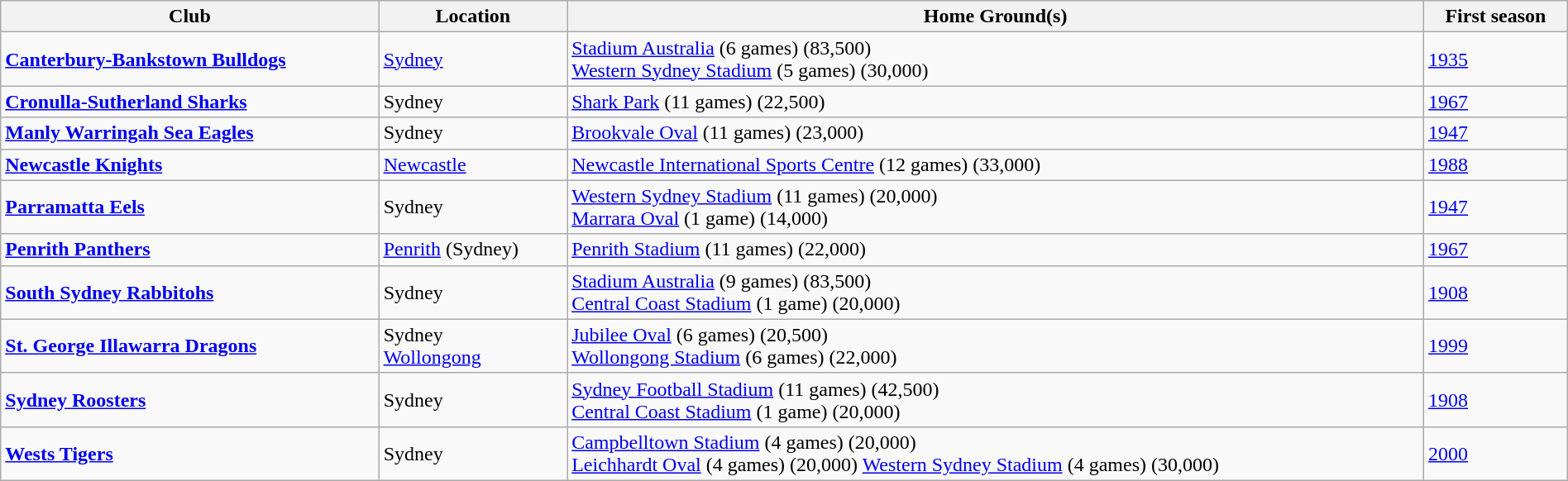<table class="wikitable sortable" style="width:100%;">
<tr>
<th>Club</th>
<th>Location</th>
<th>Home Ground(s)</th>
<th>First season</th>
</tr>
<tr>
<td> <strong><a href='#'>Canterbury-Bankstown Bulldogs</a></strong></td>
<td><a href='#'>Sydney</a></td>
<td><a href='#'>Stadium Australia</a> (6 games) (83,500)<br><a href='#'>Western Sydney Stadium</a> (5 games) (30,000)</td>
<td><a href='#'>1935</a></td>
</tr>
<tr>
<td> <strong><a href='#'>Cronulla-Sutherland Sharks</a></strong></td>
<td>Sydney</td>
<td><a href='#'>Shark Park</a> (11 games) (22,500)</td>
<td><a href='#'>1967</a></td>
</tr>
<tr>
<td> <strong><a href='#'>Manly Warringah Sea Eagles</a></strong></td>
<td>Sydney</td>
<td><a href='#'>Brookvale Oval</a> (11 games) (23,000)</td>
<td><a href='#'>1947</a></td>
</tr>
<tr>
<td> <strong><a href='#'>Newcastle Knights</a></strong></td>
<td><a href='#'>Newcastle</a></td>
<td><a href='#'>Newcastle International Sports Centre</a> (12 games) (33,000)</td>
<td><a href='#'>1988</a></td>
</tr>
<tr>
<td> <strong><a href='#'>Parramatta Eels</a></strong></td>
<td>Sydney</td>
<td><a href='#'>Western Sydney Stadium</a> (11 games) (20,000)<br><a href='#'>Marrara Oval</a> (1 game) (14,000)</td>
<td><a href='#'>1947</a></td>
</tr>
<tr>
<td> <strong><a href='#'>Penrith Panthers</a></strong></td>
<td><a href='#'>Penrith</a> (Sydney)</td>
<td><a href='#'>Penrith Stadium</a> (11 games) (22,000)</td>
<td><a href='#'>1967</a></td>
</tr>
<tr>
<td> <strong><a href='#'>South Sydney Rabbitohs</a></strong></td>
<td>Sydney</td>
<td><a href='#'>Stadium Australia</a> (9 games) (83,500)<br><a href='#'>Central Coast Stadium</a> (1 game) (20,000)</td>
<td><a href='#'>1908</a></td>
</tr>
<tr>
<td> <strong><a href='#'>St. George Illawarra Dragons</a></strong></td>
<td>Sydney<br><a href='#'>Wollongong</a></td>
<td><a href='#'>Jubilee Oval</a> (6 games) (20,500)<br><a href='#'>Wollongong Stadium</a> (6 games) (22,000)</td>
<td><a href='#'>1999</a></td>
</tr>
<tr>
<td> <strong><a href='#'>Sydney Roosters</a></strong></td>
<td>Sydney</td>
<td><a href='#'>Sydney Football Stadium</a> (11 games) (42,500)<br><a href='#'>Central Coast Stadium</a> (1 game) (20,000)</td>
<td><a href='#'>1908</a></td>
</tr>
<tr>
<td> <strong><a href='#'>Wests Tigers</a></strong></td>
<td>Sydney</td>
<td><a href='#'>Campbelltown Stadium</a> (4 games) (20,000)<br><a href='#'>Leichhardt Oval</a> (4 games) (20,000)
<a href='#'>Western Sydney Stadium</a> (4 games) (30,000)</td>
<td><a href='#'>2000</a></td>
</tr>
</table>
